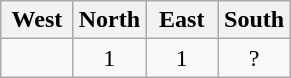<table class="wikitable" style="float:left; margin-right:10px;">
<tr>
<th width="25%">West</th>
<th width="25%">North</th>
<th width="25%">East</th>
<th width="25%">South</th>
</tr>
<tr align=center>
<td></td>
<td>1</td>
<td>1</td>
<td>?</td>
</tr>
</table>
